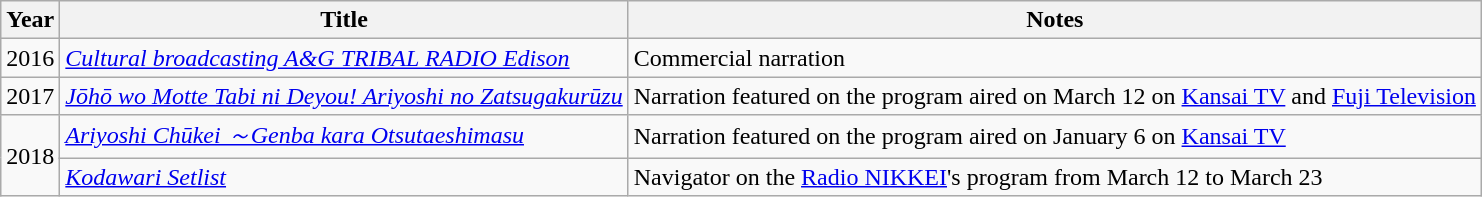<table class="wikitable">
<tr>
<th>Year</th>
<th>Title</th>
<th>Notes</th>
</tr>
<tr>
<td>2016</td>
<td><em><a href='#'>Cultural broadcasting A&G TRIBAL RADIO Edison</a></em></td>
<td>Commercial narration</td>
</tr>
<tr>
<td>2017</td>
<td><em><a href='#'>Jōhō wo Motte Tabi ni Deyou! Ariyoshi no Zatsugakurūzu</a></em></td>
<td>Narration featured on the program aired on March 12 on <a href='#'>Kansai TV</a> and <a href='#'>Fuji Television</a></td>
</tr>
<tr>
<td rowspan="2">2018</td>
<td><em><a href='#'>Ariyoshi Chūkei ～Genba kara Otsutaeshimasu</a></em></td>
<td>Narration featured on the program aired on January 6 on <a href='#'>Kansai TV</a></td>
</tr>
<tr>
<td><em><a href='#'>Kodawari Setlist</a></em></td>
<td>Navigator on the <a href='#'>Radio NIKKEI</a>'s program from March 12 to March 23</td>
</tr>
</table>
